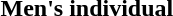<table>
<tr>
<th scope="row">Men's individual<br></th>
<td style="width:12em"></td>
<td style="width:12em"></td>
<td style="width:12em"></td>
</tr>
</table>
